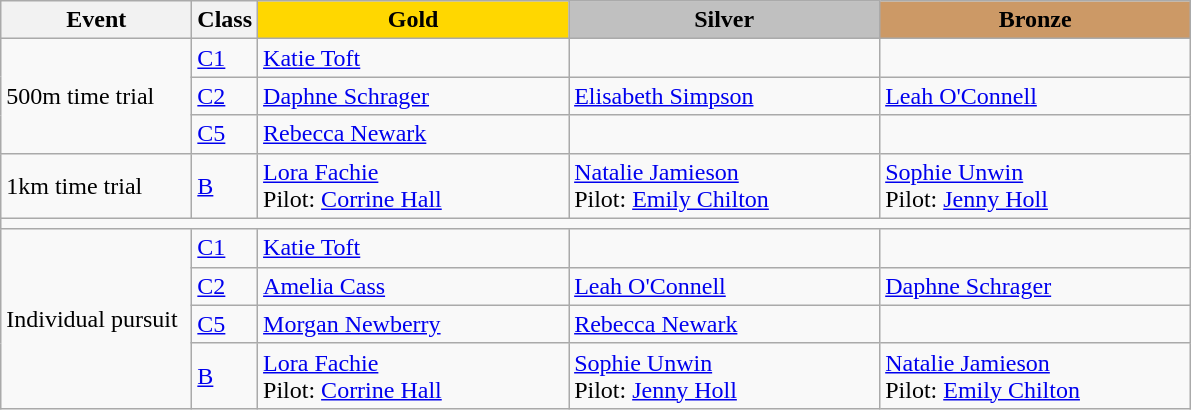<table class="wikitable" style="font-size:100%">
<tr>
<th width=120>Event</th>
<th width=20>Class</th>
<th width=200 style="background-color: gold;">Gold</th>
<th width=200 style="background-color: silver;">Silver</th>
<th width=200 style="background-color: #cc9966;">Bronze</th>
</tr>
<tr>
<td rowspan=3>500m time trial</td>
<td><a href='#'>C1</a></td>
<td><a href='#'>Katie Toft</a></td>
<td></td>
<td></td>
</tr>
<tr>
<td><a href='#'>C2</a></td>
<td><a href='#'>Daphne Schrager</a></td>
<td><a href='#'>Elisabeth Simpson</a></td>
<td><a href='#'>Leah O'Connell</a></td>
</tr>
<tr>
<td><a href='#'>C5</a></td>
<td><a href='#'>Rebecca Newark</a></td>
<td></td>
<td></td>
</tr>
<tr>
<td>1km time trial</td>
<td><a href='#'>B</a></td>
<td><a href='#'>Lora Fachie</a><br>Pilot: <a href='#'>Corrine Hall</a></td>
<td><a href='#'>Natalie Jamieson</a><br>Pilot: <a href='#'>Emily Chilton</a></td>
<td><a href='#'>Sophie Unwin</a><br>Pilot: <a href='#'>Jenny Holl</a></td>
</tr>
<tr>
<td colspan=5></td>
</tr>
<tr>
<td rowspan=4>Individual pursuit</td>
<td><a href='#'>C1</a></td>
<td><a href='#'>Katie Toft</a></td>
<td></td>
<td></td>
</tr>
<tr>
<td><a href='#'>C2</a></td>
<td><a href='#'>Amelia Cass</a></td>
<td><a href='#'>Leah O'Connell</a></td>
<td><a href='#'>Daphne Schrager</a></td>
</tr>
<tr>
<td><a href='#'>C5</a></td>
<td><a href='#'>Morgan Newberry</a></td>
<td><a href='#'>Rebecca Newark</a></td>
<td></td>
</tr>
<tr>
<td><a href='#'>B</a></td>
<td><a href='#'>Lora Fachie</a><br>Pilot: <a href='#'>Corrine Hall</a></td>
<td><a href='#'>Sophie Unwin</a><br>Pilot: <a href='#'>Jenny Holl</a></td>
<td><a href='#'>Natalie Jamieson</a><br>Pilot: <a href='#'>Emily Chilton</a></td>
</tr>
</table>
